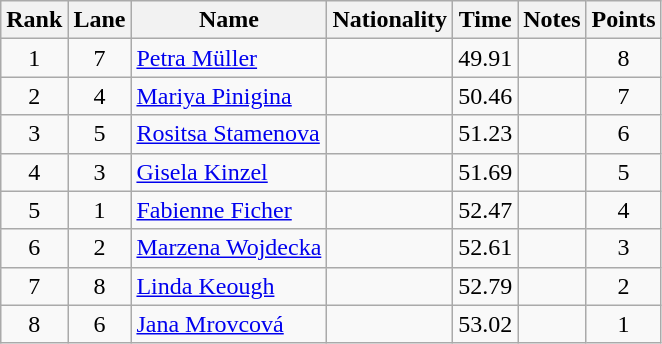<table class="wikitable sortable" style="text-align:center">
<tr>
<th>Rank</th>
<th>Lane</th>
<th>Name</th>
<th>Nationality</th>
<th>Time</th>
<th>Notes</th>
<th>Points</th>
</tr>
<tr>
<td>1</td>
<td>7</td>
<td align=left><a href='#'>Petra Müller</a></td>
<td align=left></td>
<td>49.91</td>
<td></td>
<td>8</td>
</tr>
<tr>
<td>2</td>
<td>4</td>
<td align=left><a href='#'>Mariya Pinigina</a></td>
<td align=left></td>
<td>50.46</td>
<td></td>
<td>7</td>
</tr>
<tr>
<td>3</td>
<td>5</td>
<td align=left><a href='#'>Rositsa Stamenova</a></td>
<td align=left></td>
<td>51.23</td>
<td></td>
<td>6</td>
</tr>
<tr>
<td>4</td>
<td>3</td>
<td align=left><a href='#'>Gisela Kinzel</a></td>
<td align=left></td>
<td>51.69</td>
<td></td>
<td>5</td>
</tr>
<tr>
<td>5</td>
<td>1</td>
<td align=left><a href='#'>Fabienne Ficher</a></td>
<td align=left></td>
<td>52.47</td>
<td></td>
<td>4</td>
</tr>
<tr>
<td>6</td>
<td>2</td>
<td align=left><a href='#'>Marzena Wojdecka</a></td>
<td align=left></td>
<td>52.61</td>
<td></td>
<td>3</td>
</tr>
<tr>
<td>7</td>
<td>8</td>
<td align=left><a href='#'>Linda Keough</a></td>
<td align=left></td>
<td>52.79</td>
<td></td>
<td>2</td>
</tr>
<tr>
<td>8</td>
<td>6</td>
<td align=left><a href='#'>Jana Mrovcová</a></td>
<td align=left></td>
<td>53.02</td>
<td></td>
<td>1</td>
</tr>
</table>
